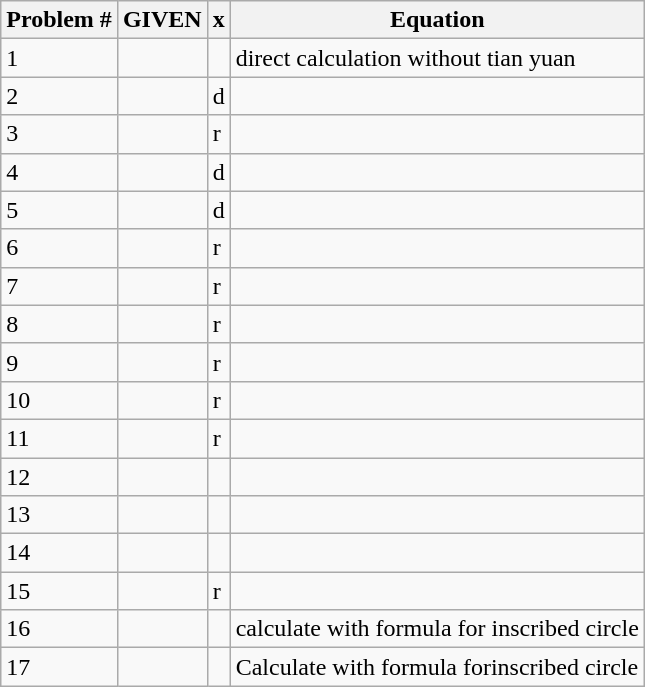<table class="wikitable">
<tr>
<th>Problem #</th>
<th>GIVEN</th>
<th>x</th>
<th>Equation</th>
</tr>
<tr>
<td>1</td>
<td></td>
<td></td>
<td>direct calculation without tian yuan</td>
</tr>
<tr>
<td>2</td>
<td></td>
<td>d</td>
<td></td>
</tr>
<tr>
<td>3</td>
<td></td>
<td>r</td>
<td></td>
</tr>
<tr>
<td>4</td>
<td></td>
<td>d</td>
<td></td>
</tr>
<tr>
<td>5</td>
<td></td>
<td>d</td>
<td></td>
</tr>
<tr>
<td>6</td>
<td></td>
<td>r</td>
<td></td>
</tr>
<tr>
<td>7</td>
<td></td>
<td>r</td>
<td></td>
</tr>
<tr>
<td>8</td>
<td></td>
<td>r</td>
<td></td>
</tr>
<tr>
<td>9</td>
<td></td>
<td>r</td>
<td></td>
</tr>
<tr>
<td>10</td>
<td></td>
<td>r</td>
<td></td>
</tr>
<tr>
<td>11</td>
<td></td>
<td>r</td>
<td></td>
</tr>
<tr>
<td>12</td>
<td></td>
<td></td>
<td></td>
</tr>
<tr>
<td>13</td>
<td></td>
<td></td>
<td></td>
</tr>
<tr>
<td>14</td>
<td></td>
<td></td>
<td></td>
</tr>
<tr>
<td>15</td>
<td></td>
<td>r</td>
<td></td>
</tr>
<tr>
<td>16</td>
<td></td>
<td></td>
<td>calculate with formula for inscribed circle</td>
</tr>
<tr>
<td>17</td>
<td></td>
<td></td>
<td>Calculate with formula forinscribed circle</td>
</tr>
</table>
